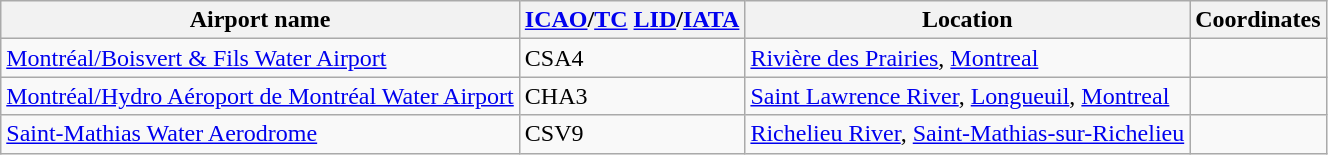<table class="wikitable sortable" style="width:auto;">
<tr>
<th width="*">Airport name</th>
<th width="*"><a href='#'>ICAO</a>/<a href='#'>TC</a> <a href='#'>LID</a>/<a href='#'>IATA</a></th>
<th width="*">Location</th>
<th width="*">Coordinates</th>
</tr>
<tr>
<td><a href='#'>Montréal/Boisvert & Fils Water Airport</a></td>
<td>CSA4</td>
<td><a href='#'>Rivière des Prairies</a>, <a href='#'>Montreal</a></td>
<td></td>
</tr>
<tr>
<td><a href='#'>Montréal/Hydro Aéroport de Montréal Water Airport</a></td>
<td>CHA3</td>
<td><a href='#'>Saint Lawrence River</a>, <a href='#'>Longueuil</a>, <a href='#'>Montreal</a></td>
<td></td>
</tr>
<tr>
<td><a href='#'>Saint-Mathias Water Aerodrome</a></td>
<td>CSV9</td>
<td><a href='#'>Richelieu River</a>, <a href='#'>Saint-Mathias-sur-Richelieu</a></td>
<td></td>
</tr>
</table>
